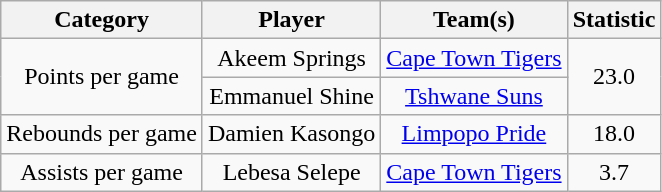<table class="wikitable" style="text-align:center">
<tr>
<th>Category</th>
<th>Player</th>
<th>Team(s)</th>
<th>Statistic</th>
</tr>
<tr>
<td rowspan="2">Points per game</td>
<td>Akeem Springs</td>
<td><a href='#'>Cape Town Tigers</a></td>
<td rowspan="2">23.0</td>
</tr>
<tr>
<td>Emmanuel Shine</td>
<td><a href='#'>Tshwane Suns</a></td>
</tr>
<tr>
<td>Rebounds per game</td>
<td>Damien Kasongo</td>
<td><a href='#'>Limpopo Pride</a></td>
<td>18.0</td>
</tr>
<tr>
<td>Assists per game</td>
<td>Lebesa Selepe</td>
<td><a href='#'>Cape Town Tigers</a></td>
<td>3.7</td>
</tr>
</table>
